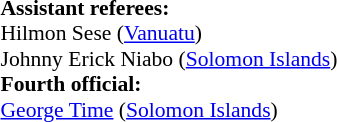<table style="width:100%; font-size:90%;">
<tr>
<td><br><strong>Assistant referees:</strong>
<br>Hilmon Sese (<a href='#'>Vanuatu</a>)
<br>Johnny Erick Niabo (<a href='#'>Solomon Islands</a>)
<br><strong>Fourth official:</strong>
<br><a href='#'>George Time</a> (<a href='#'>Solomon Islands</a>)</td>
</tr>
</table>
